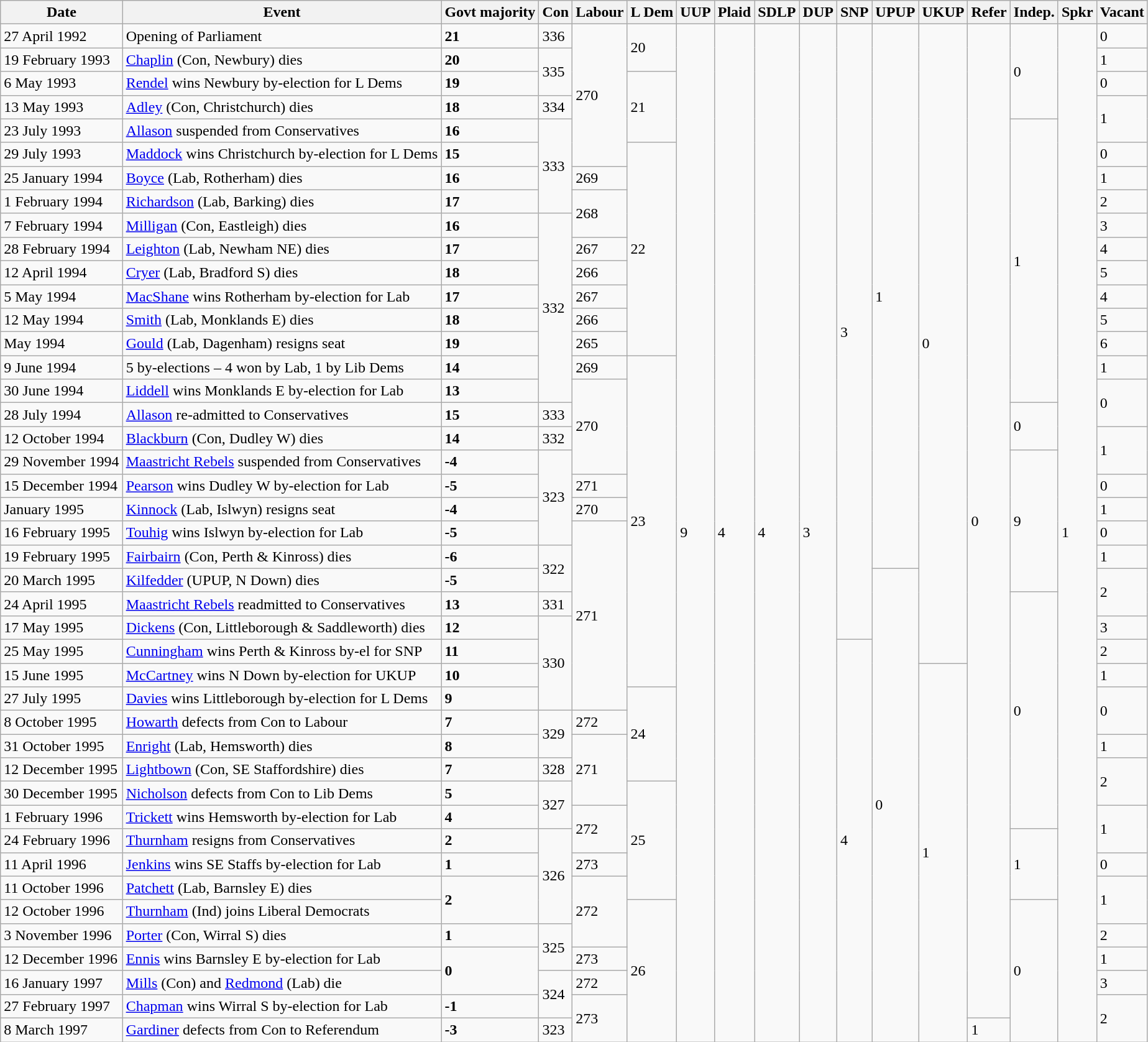<table class="wikitable">
<tr>
<th>Date</th>
<th>Event</th>
<th>Govt majority</th>
<th>Con</th>
<th>Labour</th>
<th>L Dem</th>
<th>UUP</th>
<th>Plaid</th>
<th>SDLP</th>
<th>DUP</th>
<th>SNP</th>
<th>UPUP</th>
<th>UKUP</th>
<th>Refer</th>
<th>Indep.</th>
<th>Spkr</th>
<th>Vacant</th>
</tr>
<tr>
<td>27 April 1992</td>
<td>Opening of Parliament</td>
<td><strong>21</strong></td>
<td>336</td>
<td rowspan="6">270</td>
<td rowspan="2">20</td>
<td rowspan="43">9</td>
<td rowspan="43">4</td>
<td rowspan="43">4</td>
<td rowspan="43">3</td>
<td rowspan="26">3</td>
<td rowspan="23">1</td>
<td rowspan="27">0</td>
<td rowspan="42">0</td>
<td rowspan="4">0</td>
<td rowspan="43">1</td>
<td>0</td>
</tr>
<tr>
<td>19 February 1993</td>
<td><a href='#'>Chaplin</a> (Con, Newbury) dies</td>
<td><strong>20</strong></td>
<td rowspan="2">335</td>
<td>1</td>
</tr>
<tr>
<td>6 May 1993</td>
<td><a href='#'>Rendel</a> wins Newbury by-election for L Dems</td>
<td><strong>19</strong></td>
<td rowspan="3">21</td>
<td>0</td>
</tr>
<tr>
<td>13 May 1993</td>
<td><a href='#'>Adley</a> (Con, Christchurch) dies</td>
<td><strong>18</strong></td>
<td>334</td>
<td rowspan="2">1</td>
</tr>
<tr>
<td>23 July 1993</td>
<td><a href='#'>Allason</a> suspended from Conservatives</td>
<td><strong>16</strong></td>
<td rowspan="4">333</td>
<td rowspan="12">1</td>
</tr>
<tr>
<td>29 July 1993</td>
<td><a href='#'>Maddock</a> wins Christchurch by-election for L Dems</td>
<td><strong>15</strong></td>
<td rowspan="9">22</td>
<td>0</td>
</tr>
<tr>
<td>25 January 1994</td>
<td><a href='#'>Boyce</a> (Lab, Rotherham) dies</td>
<td><strong>16</strong></td>
<td>269</td>
<td>1</td>
</tr>
<tr>
<td>1 February 1994</td>
<td><a href='#'>Richardson</a> (Lab, Barking) dies</td>
<td><strong>17</strong></td>
<td rowspan="2">268</td>
<td>2</td>
</tr>
<tr>
<td>7 February 1994</td>
<td><a href='#'>Milligan</a> (Con, Eastleigh) dies</td>
<td><strong>16</strong></td>
<td rowspan="8">332</td>
<td>3</td>
</tr>
<tr>
<td>28 February 1994</td>
<td><a href='#'>Leighton</a> (Lab, Newham NE) dies</td>
<td><strong>17</strong></td>
<td>267</td>
<td>4</td>
</tr>
<tr>
<td>12 April 1994</td>
<td><a href='#'>Cryer</a> (Lab, Bradford S) dies</td>
<td><strong>18</strong></td>
<td>266</td>
<td>5</td>
</tr>
<tr>
<td>5 May 1994</td>
<td><a href='#'>MacShane</a> wins Rotherham by-election for Lab</td>
<td><strong>17</strong></td>
<td>267</td>
<td>4</td>
</tr>
<tr>
<td>12 May 1994</td>
<td><a href='#'>Smith</a> (Lab, Monklands E) dies</td>
<td><strong>18</strong></td>
<td>266</td>
<td>5</td>
</tr>
<tr>
<td>May 1994</td>
<td><a href='#'>Gould</a> (Lab, Dagenham) resigns seat</td>
<td><strong>19</strong></td>
<td>265</td>
<td>6</td>
</tr>
<tr>
<td>9 June 1994</td>
<td>5 by-elections – 4 won by Lab, 1 by Lib Dems</td>
<td><strong>14</strong></td>
<td>269</td>
<td rowspan="14">23</td>
<td>1</td>
</tr>
<tr>
<td>30 June 1994</td>
<td><a href='#'>Liddell</a> wins Monklands E by-election for Lab</td>
<td><strong>13</strong></td>
<td rowspan="4">270</td>
<td rowspan="2">0</td>
</tr>
<tr>
<td>28 July 1994</td>
<td><a href='#'>Allason</a> re-admitted to Conservatives</td>
<td><strong>15</strong></td>
<td>333</td>
<td rowspan="2">0</td>
</tr>
<tr>
<td>12 October 1994</td>
<td><a href='#'>Blackburn</a> (Con, Dudley W) dies</td>
<td><strong>14</strong></td>
<td>332</td>
<td rowspan="2">1</td>
</tr>
<tr>
<td>29 November 1994</td>
<td><a href='#'>Maastricht Rebels</a> suspended from Conservatives</td>
<td><strong>-4</strong></td>
<td rowspan="4">323</td>
<td rowspan="6">9</td>
</tr>
<tr>
<td>15 December 1994</td>
<td><a href='#'>Pearson</a> wins Dudley W by-election for Lab</td>
<td><strong>-5</strong></td>
<td>271</td>
<td>0</td>
</tr>
<tr>
<td>January 1995</td>
<td><a href='#'>Kinnock</a> (Lab, Islwyn) resigns seat</td>
<td><strong>-4</strong></td>
<td>270</td>
<td>1</td>
</tr>
<tr>
<td>16 February 1995</td>
<td><a href='#'>Touhig</a> wins Islwyn by-election for Lab</td>
<td><strong>-5</strong></td>
<td rowspan="8">271</td>
<td>0</td>
</tr>
<tr>
<td>19 February 1995</td>
<td><a href='#'>Fairbairn</a> (Con, Perth & Kinross) dies</td>
<td><strong>-6</strong></td>
<td rowspan="2">322</td>
<td>1</td>
</tr>
<tr>
<td>20 March 1995</td>
<td><a href='#'>Kilfedder</a> (UPUP, N Down) dies</td>
<td><strong>-5</strong></td>
<td rowspan="20">0</td>
<td rowspan="2">2</td>
</tr>
<tr>
<td>24 April 1995</td>
<td><a href='#'>Maastricht Rebels</a> readmitted to Conservatives</td>
<td><strong>13</strong></td>
<td>331</td>
<td rowspan="10">0</td>
</tr>
<tr>
<td>17 May 1995</td>
<td><a href='#'>Dickens</a> (Con, Littleborough & Saddleworth) dies</td>
<td><strong>12</strong></td>
<td rowspan="4">330</td>
<td>3</td>
</tr>
<tr>
<td>25 May 1995</td>
<td><a href='#'>Cunningham</a> wins Perth & Kinross by-el for SNP</td>
<td><strong>11</strong></td>
<td rowspan="17">4</td>
<td>2</td>
</tr>
<tr>
<td>15 June 1995</td>
<td><a href='#'>McCartney</a> wins N Down by-election for UKUP</td>
<td><strong>10</strong></td>
<td rowspan="16">1</td>
<td>1</td>
</tr>
<tr>
<td>27 July 1995</td>
<td><a href='#'>Davies</a> wins Littleborough by-election for L Dems</td>
<td><strong>9</strong></td>
<td rowspan="4">24</td>
<td rowspan="2">0</td>
</tr>
<tr>
<td>8 October 1995</td>
<td><a href='#'>Howarth</a> defects from Con to Labour</td>
<td><strong>7</strong></td>
<td rowspan="2">329</td>
<td>272</td>
</tr>
<tr>
<td>31 October 1995</td>
<td><a href='#'>Enright</a> (Lab, Hemsworth) dies</td>
<td><strong>8</strong></td>
<td rowspan="3">271</td>
<td>1</td>
</tr>
<tr>
<td>12 December 1995</td>
<td><a href='#'>Lightbown</a> (Con, SE Staffordshire) dies</td>
<td><strong>7</strong></td>
<td>328</td>
<td rowspan="2">2</td>
</tr>
<tr>
<td>30 December 1995</td>
<td><a href='#'>Nicholson</a> defects from Con to Lib Dems</td>
<td><strong>5</strong></td>
<td rowspan="2">327</td>
<td rowspan="5">25</td>
</tr>
<tr>
<td>1 February 1996</td>
<td><a href='#'>Trickett</a> wins Hemsworth by-election for Lab</td>
<td><strong>4</strong></td>
<td rowspan="2">272</td>
<td rowspan="2">1</td>
</tr>
<tr>
<td>24 February 1996</td>
<td><a href='#'>Thurnham</a> resigns from Conservatives</td>
<td><strong>2</strong></td>
<td rowspan="4">326</td>
<td rowspan="3">1</td>
</tr>
<tr>
<td>11 April 1996</td>
<td><a href='#'>Jenkins</a> wins SE Staffs by-election for Lab</td>
<td><strong>1</strong></td>
<td>273</td>
<td>0</td>
</tr>
<tr>
<td>11 October 1996</td>
<td><a href='#'>Patchett</a> (Lab, Barnsley E) dies</td>
<td rowspan="2"><strong>2</strong></td>
<td rowspan="3">272</td>
<td rowspan="2">1</td>
</tr>
<tr>
<td>12 October 1996</td>
<td><a href='#'>Thurnham</a> (Ind) joins Liberal Democrats</td>
<td rowspan="6">26</td>
<td rowspan="6">0</td>
</tr>
<tr>
<td>3 November 1996</td>
<td><a href='#'>Porter</a> (Con, Wirral S) dies</td>
<td><strong>1</strong></td>
<td rowspan="2">325</td>
<td>2</td>
</tr>
<tr>
<td>12 December 1996</td>
<td><a href='#'>Ennis</a> wins Barnsley E by-election for Lab</td>
<td rowspan="2"><strong>0</strong></td>
<td>273</td>
<td>1</td>
</tr>
<tr>
<td>16 January 1997</td>
<td><a href='#'>Mills</a> (Con) and <a href='#'>Redmond</a> (Lab) die</td>
<td rowspan="2">324</td>
<td>272</td>
<td>3</td>
</tr>
<tr>
<td>27 February 1997</td>
<td><a href='#'>Chapman</a> wins Wirral S by-election for Lab</td>
<td><strong>-1</strong></td>
<td rowspan="2">273</td>
<td rowspan="2">2</td>
</tr>
<tr>
<td>8 March 1997</td>
<td><a href='#'>Gardiner</a> defects from Con to Referendum</td>
<td><strong>-3</strong></td>
<td>323</td>
<td>1</td>
</tr>
</table>
